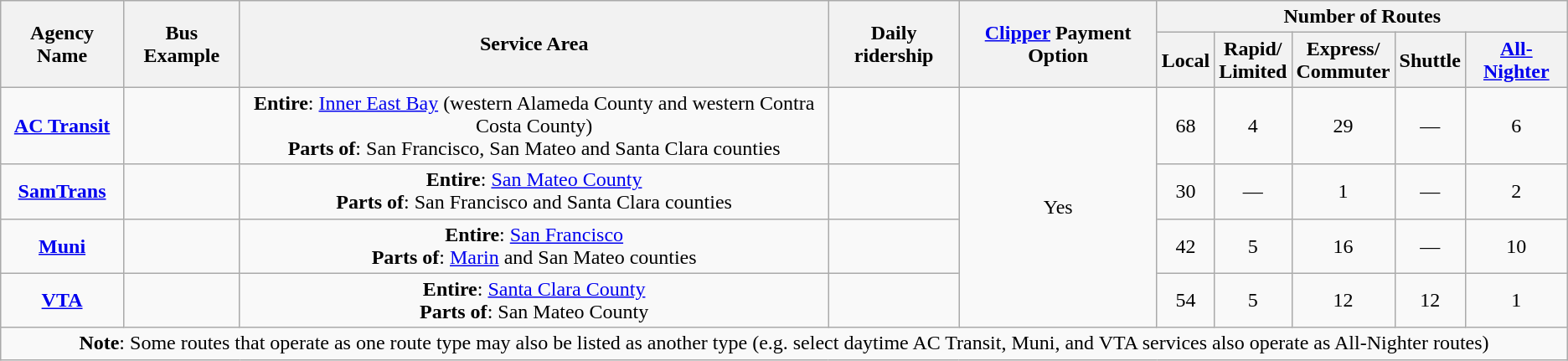<table class="wikitable" style="text-align:center" style="font-size: 90%;" |>
<tr>
<th rowspan="2">Agency Name</th>
<th rowspan="2">Bus Example</th>
<th rowspan="2">Service Area</th>
<th rowspan="2">Daily ridership</th>
<th rowspan="2"><a href='#'>Clipper</a> Payment Option</th>
<th colspan="5">Number of Routes</th>
</tr>
<tr>
<th>Local</th>
<th>Rapid/<br>Limited</th>
<th>Express/<br>Commuter</th>
<th>Shuttle</th>
<th><a href='#'>All-Nighter</a></th>
</tr>
<tr>
<td><strong><a href='#'>AC Transit</a></strong></td>
<td></td>
<td><strong>Entire</strong>: <a href='#'>Inner East Bay</a> (western Alameda County and western Contra Costa County)<br><strong>Parts of</strong>: San Francisco, San Mateo and Santa Clara counties</td>
<td></td>
<td rowspan="4">Yes</td>
<td>68</td>
<td>4</td>
<td>29</td>
<td>—</td>
<td>6</td>
</tr>
<tr>
<td><strong><a href='#'>SamTrans</a></strong></td>
<td></td>
<td><strong>Entire</strong>: <a href='#'>San Mateo County</a><br><strong>Parts of</strong>: San Francisco and Santa Clara counties</td>
<td></td>
<td>30</td>
<td>—</td>
<td>1</td>
<td>—</td>
<td>2</td>
</tr>
<tr>
<td><strong><a href='#'>Muni</a></strong></td>
<td></td>
<td><strong>Entire</strong>: <a href='#'>San Francisco</a><br><strong>Parts of</strong>: <a href='#'>Marin</a> and San Mateo counties</td>
<td></td>
<td>42</td>
<td>5</td>
<td>16</td>
<td>—</td>
<td>10</td>
</tr>
<tr>
<td><strong><a href='#'>VTA</a></strong></td>
<td></td>
<td><strong>Entire</strong>: <a href='#'>Santa Clara County</a><br><strong>Parts of</strong>: San Mateo County</td>
<td></td>
<td>54</td>
<td>5</td>
<td>12</td>
<td>12</td>
<td>1</td>
</tr>
<tr>
<td colspan="10"><strong>Note</strong>: Some routes that operate as one route type may also be listed as another type (e.g. select daytime AC Transit, Muni, and VTA services also operate as All-Nighter routes)</td>
</tr>
</table>
